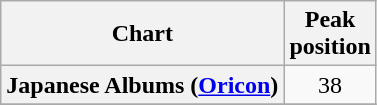<table class="wikitable plainrowheaders sortable" style="text-align:center;" border="1">
<tr>
<th scope="col">Chart</th>
<th scope="col">Peak<br>position</th>
</tr>
<tr>
<th scope="row">Japanese Albums (<a href='#'>Oricon</a>)</th>
<td>38</td>
</tr>
<tr>
</tr>
</table>
